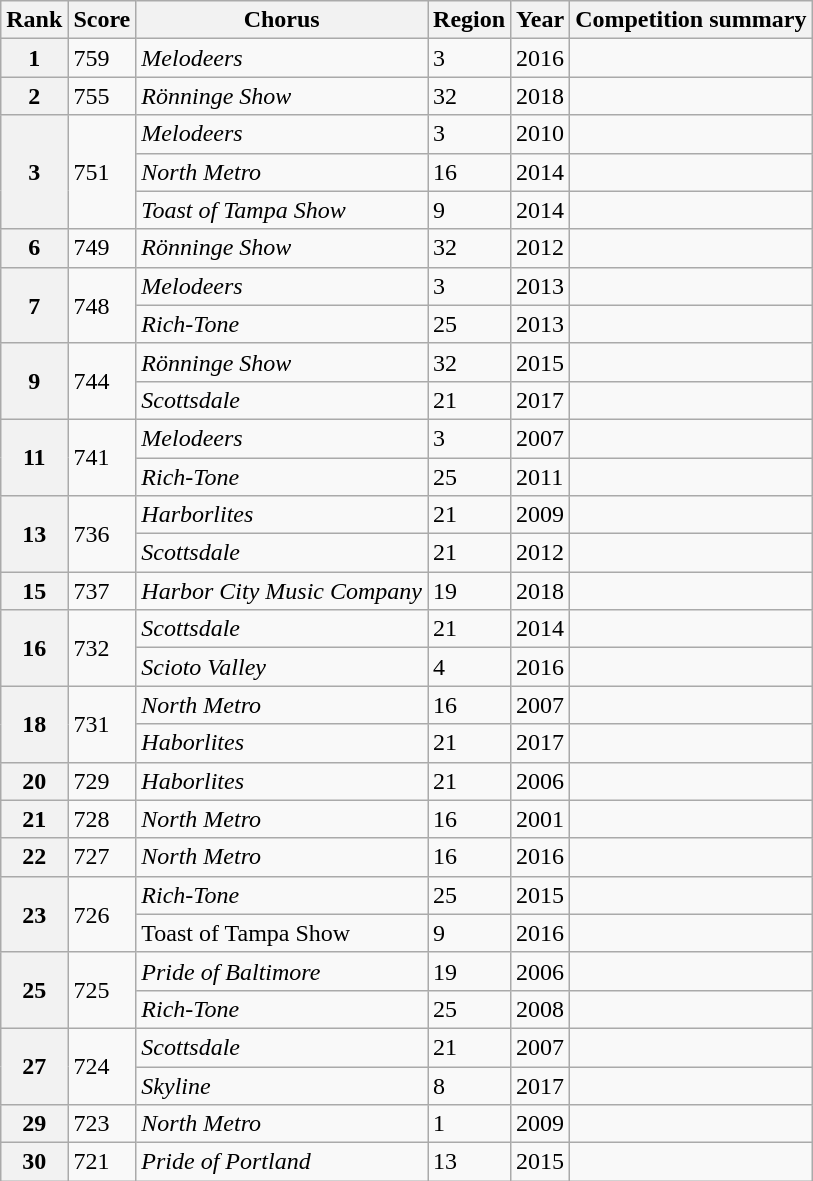<table class="wikitable sortable sticky-header">
<tr>
<th scope="col">Rank</th>
<th scope="col">Score</th>
<th scope="col">Chorus</th>
<th scope="col">Region</th>
<th scope="col">Year</th>
<th scope="col" class="unsortable">Competition summary</th>
</tr>
<tr>
<th>1</th>
<td>759</td>
<td><em>Melodeers</em></td>
<td>3</td>
<td>2016</td>
<td></td>
</tr>
<tr>
<th>2</th>
<td>755</td>
<td><em>Rönninge Show</em></td>
<td>32</td>
<td>2018</td>
<td></td>
</tr>
<tr>
<th rowspan="3" scope="row">3</th>
<td rowspan="3">751</td>
<td><em>Melodeers</em></td>
<td>3</td>
<td>2010</td>
<td></td>
</tr>
<tr>
<td><em>North Metro</em></td>
<td>16</td>
<td>2014</td>
<td></td>
</tr>
<tr>
<td><em>Toast of Tampa Show</em></td>
<td>9</td>
<td>2014</td>
<td></td>
</tr>
<tr>
<th scope="row">6</th>
<td>749</td>
<td><em>Rönninge Show</em></td>
<td>32</td>
<td>2012</td>
<td></td>
</tr>
<tr>
<th scope="row" rowspan="2">7</th>
<td rowspan="2">748</td>
<td><em>Melodeers</em></td>
<td>3</td>
<td>2013</td>
<td></td>
</tr>
<tr>
<td><em>Rich-Tone</em></td>
<td>25</td>
<td>2013</td>
<td></td>
</tr>
<tr>
<th rowspan="2">9</th>
<td rowspan="2">744</td>
<td><em>Rönninge Show</em></td>
<td>32</td>
<td>2015</td>
<td></td>
</tr>
<tr>
<td><em>Scottsdale</em></td>
<td>21</td>
<td>2017</td>
<td></td>
</tr>
<tr>
<th rowspan="2" scope="row">11</th>
<td rowspan="2">741</td>
<td><em>Melodeers</em></td>
<td>3</td>
<td>2007</td>
<td></td>
</tr>
<tr>
<td><em>Rich-Tone</em></td>
<td>25</td>
<td>2011</td>
<td></td>
</tr>
<tr>
<th scope="row" rowspan="2">13</th>
<td rowspan="2">736</td>
<td><em>Harborlites</em></td>
<td>21</td>
<td>2009</td>
<td></td>
</tr>
<tr>
<td><em>Scottsdale</em></td>
<td>21</td>
<td>2012</td>
<td></td>
</tr>
<tr>
<th>15</th>
<td>737</td>
<td><em>Harbor City Music Company</em></td>
<td>19</td>
<td>2018</td>
<td></td>
</tr>
<tr>
<th rowspan="2" scope="row">16</th>
<td rowspan="2">732</td>
<td><em>Scottsdale</em></td>
<td>21</td>
<td>2014</td>
<td></td>
</tr>
<tr>
<td><em>Scioto Valley</em></td>
<td>4</td>
<td>2016</td>
<td></td>
</tr>
<tr>
<th rowspan="2" scope="row">18</th>
<td rowspan="2">731</td>
<td><em>North Metro</em></td>
<td>16</td>
<td>2007</td>
<td></td>
</tr>
<tr>
<td><em>Haborlites</em></td>
<td>21</td>
<td>2017</td>
<td></td>
</tr>
<tr>
<th scope="row">20</th>
<td>729</td>
<td><em>Haborlites</em></td>
<td>21</td>
<td>2006</td>
<td></td>
</tr>
<tr>
<th scope="row">21</th>
<td>728</td>
<td><em>North Metro</em></td>
<td>16</td>
<td>2001</td>
<td></td>
</tr>
<tr>
<th>22</th>
<td>727</td>
<td><em>North Metro</em></td>
<td>16</td>
<td>2016</td>
<td></td>
</tr>
<tr>
<th rowspan="2">23</th>
<td rowspan="2">726</td>
<td><em>Rich-Tone</em></td>
<td>25</td>
<td>2015</td>
<td></td>
</tr>
<tr>
<td>Toast of Tampa Show</td>
<td>9</td>
<td>2016</td>
<td></td>
</tr>
<tr>
<th rowspan="2" scope="row">25</th>
<td rowspan="2">725</td>
<td><em>Pride of Baltimore</em></td>
<td>19</td>
<td>2006</td>
<td></td>
</tr>
<tr>
<td><em>Rich-Tone</em></td>
<td>25</td>
<td>2008</td>
<td></td>
</tr>
<tr>
<th rowspan="2" scope="row">27</th>
<td rowspan="2">724</td>
<td><em>Scottsdale</em></td>
<td>21</td>
<td>2007</td>
<td></td>
</tr>
<tr>
<td><em>Skyline</em></td>
<td>8</td>
<td>2017</td>
<td></td>
</tr>
<tr>
<th>29</th>
<td>723</td>
<td><em>North Metro</em></td>
<td>1</td>
<td>2009</td>
<td></td>
</tr>
<tr>
<th>30</th>
<td>721</td>
<td><em>Pride of Portland</em></td>
<td>13</td>
<td>2015</td>
<td></td>
</tr>
</table>
